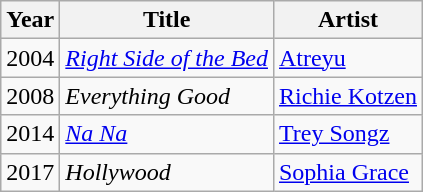<table class="wikitable sortable">
<tr>
<th>Year</th>
<th>Title</th>
<th>Artist</th>
</tr>
<tr>
<td>2004</td>
<td><em><a href='#'>Right Side of the Bed</a></em></td>
<td><a href='#'>Atreyu</a></td>
</tr>
<tr>
<td>2008</td>
<td><em>Everything Good</em></td>
<td><a href='#'>Richie Kotzen</a></td>
</tr>
<tr>
<td>2014</td>
<td><em><a href='#'>Na Na</a></em></td>
<td><a href='#'>Trey Songz</a></td>
</tr>
<tr>
<td>2017</td>
<td><em>Hollywood</em></td>
<td><a href='#'>Sophia Grace</a></td>
</tr>
</table>
